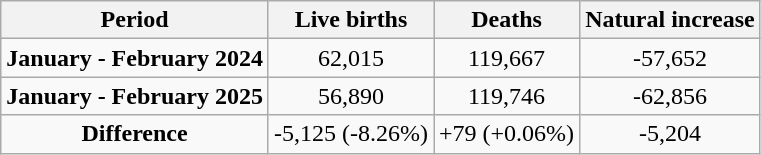<table class="wikitable"  style="text-align:center;">
<tr>
<th>Period</th>
<th>Live births</th>
<th>Deaths</th>
<th>Natural increase</th>
</tr>
<tr>
<td><strong>January - February 2024</strong></td>
<td>62,015</td>
<td>119,667</td>
<td>-57,652</td>
</tr>
<tr>
<td><strong>January - February 2025</strong></td>
<td>56,890</td>
<td>119,746</td>
<td>-62,856</td>
</tr>
<tr>
<td><strong>Difference</strong></td>
<td> -5,125 (-8.26%)</td>
<td> +79 (+0.06%)</td>
<td> -5,204</td>
</tr>
</table>
